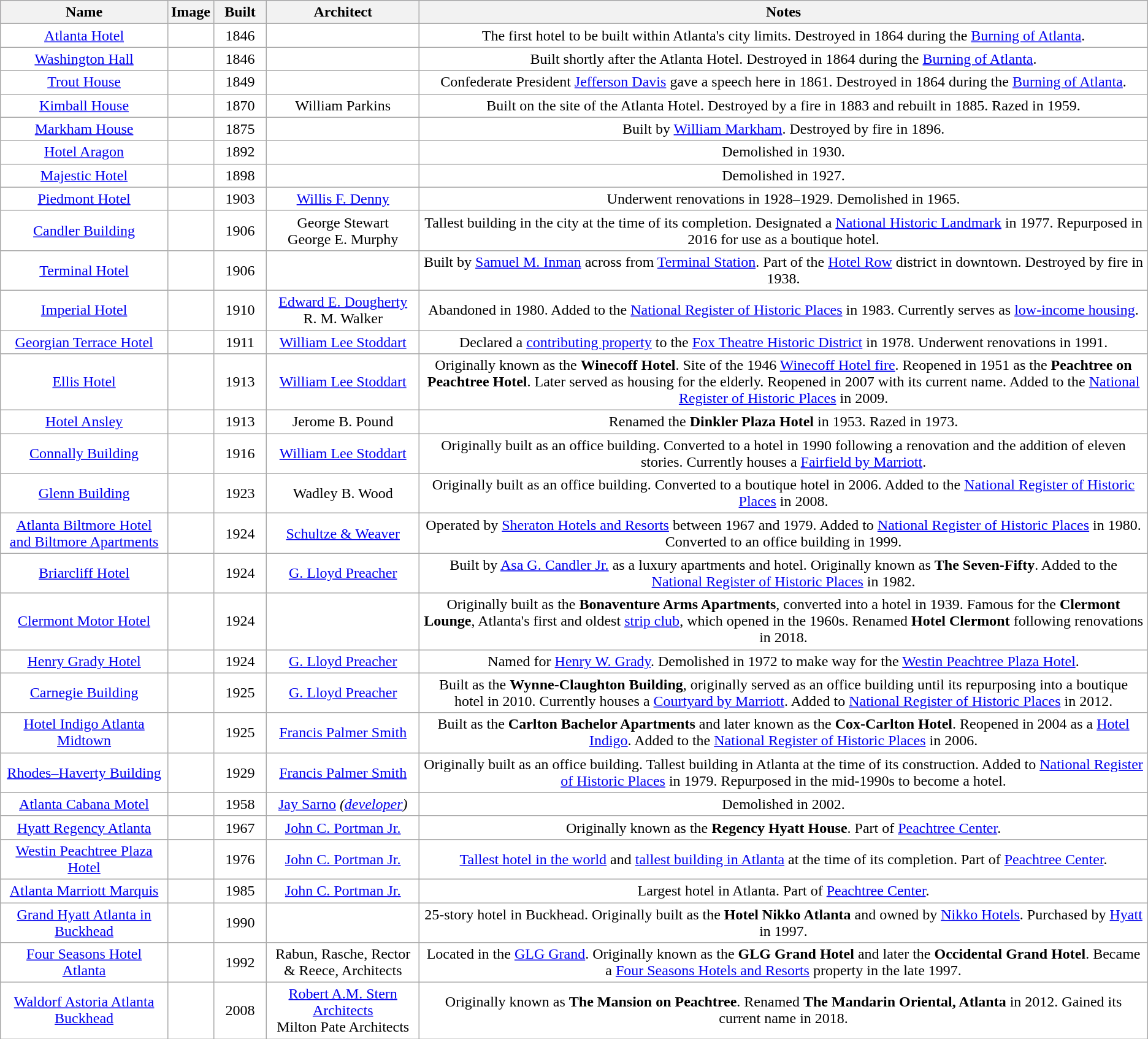<table class="wikitable sortable" style="border:#999; background:#fff; text-align:center">
<tr style="background:#bdbbd7;">
<th>Name</th>
<th>Image</th>
<th style="width:50px;">Built</th>
<th>Architect</th>
<th class="unsortable">Notes</th>
</tr>
<tr>
<td><a href='#'>Atlanta Hotel</a></td>
<td></td>
<td>1846</td>
<td></td>
<td>The first hotel to be built within Atlanta's city limits. Destroyed in 1864 during the <a href='#'>Burning of Atlanta</a>.</td>
</tr>
<tr>
<td><a href='#'>Washington Hall</a></td>
<td></td>
<td>1846</td>
<td></td>
<td>Built shortly after the Atlanta Hotel. Destroyed in 1864 during the <a href='#'>Burning of Atlanta</a>.</td>
</tr>
<tr>
<td><a href='#'>Trout House</a></td>
<td></td>
<td>1849</td>
<td></td>
<td>Confederate President <a href='#'>Jefferson Davis</a> gave a speech here in 1861. Destroyed in 1864 during the <a href='#'>Burning of Atlanta</a>.</td>
</tr>
<tr>
<td><a href='#'>Kimball House</a></td>
<td></td>
<td>1870</td>
<td>William Parkins</td>
<td>Built on the site of the Atlanta Hotel. Destroyed by a fire in 1883 and rebuilt in 1885. Razed in 1959.</td>
</tr>
<tr>
<td><a href='#'>Markham House</a></td>
<td></td>
<td>1875</td>
<td></td>
<td>Built by <a href='#'>William Markham</a>. Destroyed by fire in 1896.</td>
</tr>
<tr>
<td><a href='#'>Hotel Aragon</a></td>
<td></td>
<td>1892</td>
<td></td>
<td>Demolished in 1930.</td>
</tr>
<tr>
<td><a href='#'>Majestic Hotel</a></td>
<td></td>
<td>1898</td>
<td></td>
<td>Demolished in 1927.</td>
</tr>
<tr>
<td><a href='#'>Piedmont Hotel</a></td>
<td></td>
<td>1903</td>
<td><a href='#'>Willis F. Denny</a></td>
<td>Underwent renovations in 1928–1929. Demolished in 1965.</td>
</tr>
<tr>
<td><a href='#'>Candler Building</a></td>
<td></td>
<td>1906</td>
<td>George Stewart<br>George E. Murphy</td>
<td>Tallest building in the city at the time of its completion. Designated a <a href='#'>National Historic Landmark</a> in 1977. Repurposed in 2016 for use as a boutique hotel.</td>
</tr>
<tr>
<td><a href='#'>Terminal Hotel</a></td>
<td></td>
<td>1906</td>
<td></td>
<td>Built by <a href='#'>Samuel M. Inman</a> across from <a href='#'>Terminal Station</a>. Part of the <a href='#'>Hotel Row</a> district in downtown. Destroyed by fire in 1938.</td>
</tr>
<tr>
<td><a href='#'>Imperial Hotel</a></td>
<td></td>
<td>1910</td>
<td><a href='#'>Edward E. Dougherty</a><br>R. M. Walker</td>
<td>Abandoned in 1980. Added to the <a href='#'>National Register of Historic Places</a> in 1983. Currently serves as <a href='#'>low-income housing</a>.</td>
</tr>
<tr>
<td><a href='#'>Georgian Terrace Hotel</a></td>
<td></td>
<td>1911</td>
<td><a href='#'>William Lee Stoddart</a></td>
<td>Declared a <a href='#'>contributing property</a> to the <a href='#'>Fox Theatre Historic District</a> in 1978. Underwent renovations in 1991.</td>
</tr>
<tr>
<td><a href='#'>Ellis Hotel</a></td>
<td></td>
<td>1913</td>
<td><a href='#'>William Lee Stoddart</a></td>
<td>Originally known as the <strong>Winecoff Hotel</strong>. Site of the 1946 <a href='#'>Winecoff Hotel fire</a>. Reopened in 1951 as the <strong>Peachtree on Peachtree Hotel</strong>. Later served as housing for the elderly. Reopened in 2007 with its current name. Added to the <a href='#'>National Register of Historic Places</a> in 2009.</td>
</tr>
<tr>
<td><a href='#'>Hotel Ansley</a></td>
<td></td>
<td>1913</td>
<td>Jerome B. Pound</td>
<td>Renamed the <strong>Dinkler Plaza Hotel</strong> in 1953. Razed in 1973.</td>
</tr>
<tr>
<td><a href='#'>Connally Building</a></td>
<td></td>
<td>1916</td>
<td><a href='#'>William Lee Stoddart</a></td>
<td>Originally built as an office building. Converted to a hotel in 1990 following a renovation and the addition of eleven stories. Currently houses a <a href='#'>Fairfield by Marriott</a>.</td>
</tr>
<tr>
<td><a href='#'>Glenn Building</a></td>
<td></td>
<td>1923</td>
<td>Wadley B. Wood</td>
<td>Originally built as an office building. Converted to a boutique hotel in 2006. Added to the <a href='#'>National Register of Historic Places</a> in 2008.</td>
</tr>
<tr>
<td><a href='#'>Atlanta Biltmore Hotel and Biltmore Apartments</a></td>
<td></td>
<td>1924</td>
<td><a href='#'>Schultze & Weaver</a></td>
<td>Operated by <a href='#'>Sheraton Hotels and Resorts</a> between 1967 and 1979. Added to <a href='#'>National Register of Historic Places</a> in 1980. Converted to an office building in 1999.</td>
</tr>
<tr>
<td><a href='#'>Briarcliff Hotel</a></td>
<td></td>
<td>1924</td>
<td><a href='#'>G. Lloyd Preacher</a></td>
<td>Built by <a href='#'>Asa G. Candler Jr.</a> as a luxury apartments and hotel. Originally known as <strong>The Seven-Fifty</strong>. Added to the <a href='#'>National Register of Historic Places</a> in 1982.</td>
</tr>
<tr>
<td><a href='#'>Clermont Motor Hotel</a></td>
<td></td>
<td>1924</td>
<td></td>
<td>Originally built as the <strong>Bonaventure Arms Apartments</strong>, converted into a hotel in 1939. Famous for the <strong>Clermont Lounge</strong>, Atlanta's first and oldest <a href='#'>strip club</a>, which opened in the 1960s. Renamed <strong>Hotel Clermont</strong> following renovations in 2018.</td>
</tr>
<tr>
<td><a href='#'>Henry Grady Hotel</a></td>
<td></td>
<td>1924</td>
<td><a href='#'>G. Lloyd Preacher</a></td>
<td>Named for <a href='#'>Henry W. Grady</a>. Demolished in 1972 to make way for the <a href='#'>Westin Peachtree Plaza Hotel</a>.</td>
</tr>
<tr>
<td><a href='#'>Carnegie Building</a></td>
<td></td>
<td>1925</td>
<td><a href='#'>G. Lloyd Preacher</a></td>
<td>Built as the <strong>Wynne-Claughton Building</strong>, originally served as an office building until its repurposing into a boutique hotel in 2010. Currently houses a <a href='#'>Courtyard by Marriott</a>. Added to <a href='#'>National Register of Historic Places</a> in 2012.</td>
</tr>
<tr>
<td><a href='#'>Hotel Indigo Atlanta Midtown</a></td>
<td></td>
<td>1925</td>
<td><a href='#'>Francis Palmer Smith</a></td>
<td>Built as the <strong>Carlton Bachelor Apartments</strong> and later known as the <strong>Cox-Carlton Hotel</strong>. Reopened in 2004 as a <a href='#'>Hotel Indigo</a>. Added to the <a href='#'>National Register of Historic Places</a> in 2006.</td>
</tr>
<tr>
<td><a href='#'>Rhodes–Haverty Building</a></td>
<td></td>
<td>1929</td>
<td><a href='#'>Francis Palmer Smith</a></td>
<td>Originally built as an office building. Tallest building in Atlanta at the time of its construction. Added to <a href='#'>National Register of Historic Places</a> in 1979. Repurposed in the mid-1990s to become a hotel.</td>
</tr>
<tr>
<td><a href='#'>Atlanta Cabana Motel</a></td>
<td></td>
<td>1958</td>
<td><a href='#'>Jay Sarno</a> <em>(<a href='#'>developer</a>)</em></td>
<td>Demolished in 2002.</td>
</tr>
<tr>
<td><a href='#'>Hyatt Regency Atlanta</a></td>
<td></td>
<td>1967</td>
<td><a href='#'>John C. Portman Jr.</a></td>
<td>Originally known as the <strong>Regency Hyatt House</strong>. Part of <a href='#'>Peachtree Center</a>.</td>
</tr>
<tr>
<td><a href='#'>Westin Peachtree Plaza Hotel</a></td>
<td></td>
<td>1976</td>
<td><a href='#'>John C. Portman Jr.</a></td>
<td><a href='#'>Tallest hotel in the world</a> and <a href='#'>tallest building in Atlanta</a> at the time of its completion. Part of <a href='#'>Peachtree Center</a>.</td>
</tr>
<tr>
<td><a href='#'>Atlanta Marriott Marquis</a></td>
<td></td>
<td>1985</td>
<td><a href='#'>John C. Portman Jr.</a></td>
<td>Largest hotel in Atlanta. Part of <a href='#'>Peachtree Center</a>.</td>
</tr>
<tr>
<td><a href='#'>Grand Hyatt Atlanta in Buckhead</a></td>
<td></td>
<td>1990</td>
<td></td>
<td>25-story hotel in Buckhead. Originally built as the <strong>Hotel Nikko Atlanta</strong> and owned by <a href='#'>Nikko Hotels</a>. Purchased by <a href='#'>Hyatt</a> in 1997.</td>
</tr>
<tr>
<td><a href='#'>Four Seasons Hotel Atlanta</a></td>
<td></td>
<td>1992</td>
<td>Rabun, Rasche, Rector & Reece, Architects</td>
<td>Located in the <a href='#'>GLG Grand</a>. Originally known as the <strong>GLG Grand Hotel</strong> and later the <strong>Occidental Grand Hotel</strong>. Became a <a href='#'>Four Seasons Hotels and Resorts</a> property in the late 1997.</td>
</tr>
<tr>
<td><a href='#'>Waldorf Astoria Atlanta Buckhead</a></td>
<td></td>
<td>2008</td>
<td><a href='#'>Robert A.M. Stern Architects</a><br>Milton Pate Architects</td>
<td>Originally known as <strong>The Mansion on Peachtree</strong>. Renamed <strong>The Mandarin Oriental, Atlanta</strong> in 2012. Gained its current name in 2018.</td>
</tr>
</table>
